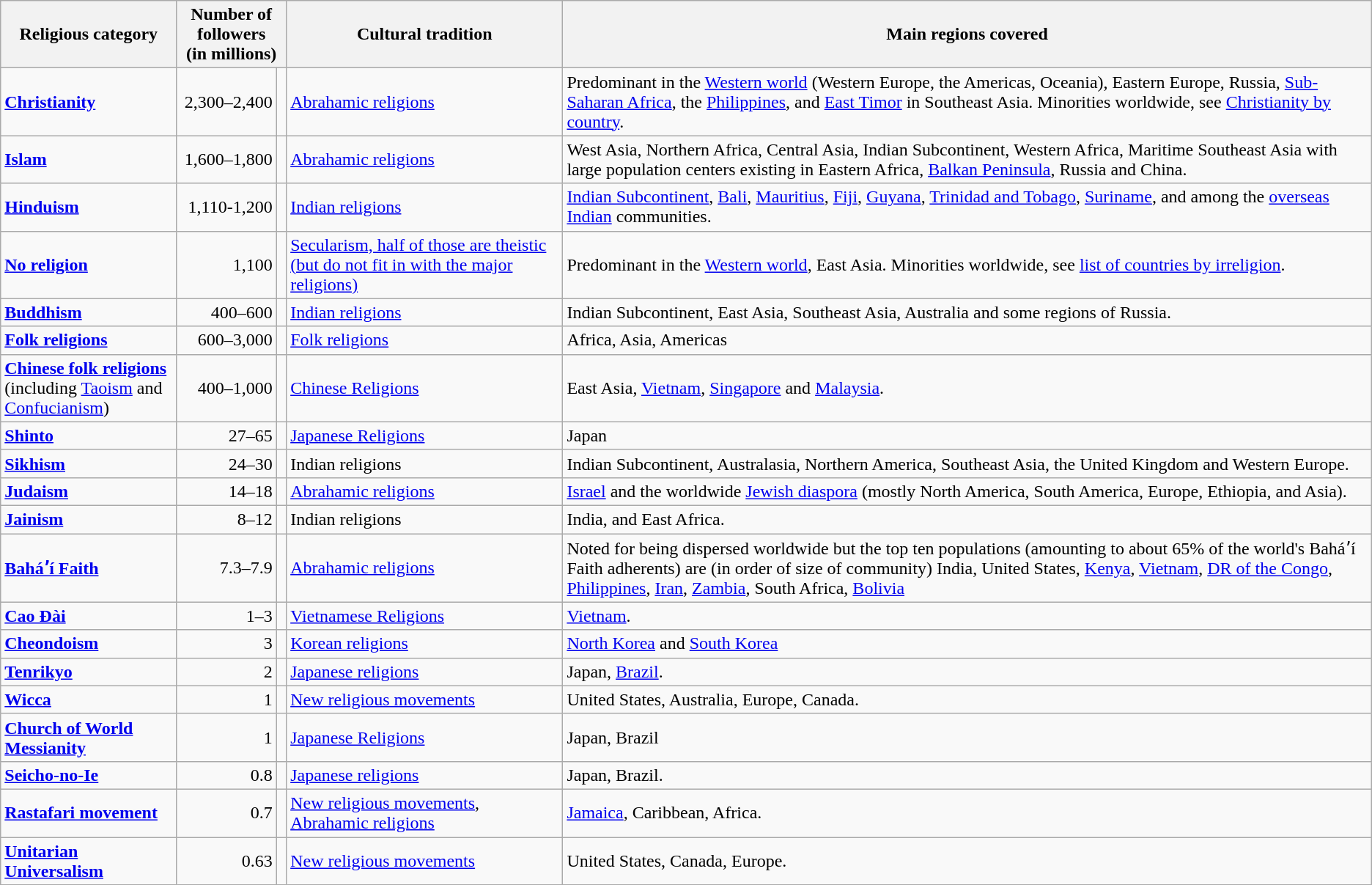<table class="wikitable sortable">
<tr>
<th>Religious category</th>
<th colspan="2">Number of followers <br> (in millions)</th>
<th>Cultural tradition</th>
<th class="unsortable">Main regions covered</th>
</tr>
<tr>
<td><strong><a href='#'>Christianity</a></strong></td>
<td align=right>2,300–2,400</td>
<td></td>
<td><a href='#'>Abrahamic religions</a></td>
<td>Predominant in the <a href='#'>Western world</a> (Western Europe, the Americas, Oceania), Eastern Europe, Russia, <a href='#'>Sub-Saharan Africa</a>, the <a href='#'>Philippines</a>, and <a href='#'>East Timor</a> in Southeast Asia. Minorities worldwide, see <a href='#'>Christianity by country</a>.</td>
</tr>
<tr>
<td><strong><a href='#'>Islam</a></strong></td>
<td align=right>1,600–1,800</td>
<td></td>
<td><a href='#'>Abrahamic religions</a></td>
<td>West Asia, Northern Africa, Central Asia, Indian Subcontinent, Western Africa, Maritime Southeast Asia with large population centers existing in Eastern Africa, <a href='#'>Balkan Peninsula</a>, Russia and China.</td>
</tr>
<tr>
<td><strong><a href='#'>Hinduism</a></strong></td>
<td align="right">1,110-1,200</td>
<td></td>
<td><a href='#'>Indian religions</a></td>
<td><a href='#'>Indian Subcontinent</a>, <a href='#'>Bali</a>, <a href='#'>Mauritius</a>, <a href='#'>Fiji</a>, <a href='#'>Guyana</a>, <a href='#'>Trinidad and Tobago</a>, <a href='#'>Suriname</a>, and among the <a href='#'>overseas Indian</a> communities.</td>
</tr>
<tr>
<td><strong><a href='#'>No religion</a></strong></td>
<td align=right>1,100</td>
<td></td>
<td><a href='#'>Secularism, half of those are theistic (but do not fit in with the major religions)</a></td>
<td>Predominant in the <a href='#'>Western world</a>, East Asia. Minorities worldwide, see <a href='#'>list of countries by irreligion</a>.</td>
</tr>
<tr>
<td><strong><a href='#'>Buddhism</a></strong></td>
<td align=right>400–600</td>
<td></td>
<td><a href='#'>Indian religions</a></td>
<td>Indian Subcontinent, East Asia, Southeast Asia, Australia and some regions of Russia.</td>
</tr>
<tr>
<td><strong><a href='#'>Folk religions</a></strong></td>
<td align=right>600–3,000</td>
<td></td>
<td><a href='#'>Folk religions</a></td>
<td>Africa, Asia, Americas</td>
</tr>
<tr>
<td><strong><a href='#'>Chinese folk religions</a></strong><br>(including <a href='#'>Taoism</a> and <a href='#'>Confucianism</a>)</td>
<td align=right>400–1,000</td>
<td></td>
<td><a href='#'>Chinese Religions</a></td>
<td>East Asia, <a href='#'>Vietnam</a>, <a href='#'>Singapore</a> and <a href='#'>Malaysia</a>.</td>
</tr>
<tr>
<td><strong><a href='#'>Shinto</a></strong></td>
<td align=right>27–65</td>
<td></td>
<td><a href='#'>Japanese Religions</a></td>
<td>Japan</td>
</tr>
<tr>
<td><strong><a href='#'>Sikhism</a></strong></td>
<td align=right>24–30</td>
<td></td>
<td>Indian religions</td>
<td>Indian Subcontinent, Australasia, Northern America, Southeast Asia, the United Kingdom and Western Europe.</td>
</tr>
<tr>
<td><strong><a href='#'>Judaism</a></strong></td>
<td align=right>14–18</td>
<td></td>
<td><a href='#'>Abrahamic religions</a></td>
<td><a href='#'>Israel</a> and the worldwide <a href='#'>Jewish diaspora</a> (mostly North America, South America, Europe, Ethiopia, and Asia).</td>
</tr>
<tr>
<td><strong><a href='#'>Jainism</a></strong></td>
<td align=right>8–12</td>
<td></td>
<td>Indian religions</td>
<td>India, and East Africa.</td>
</tr>
<tr>
<td><strong><a href='#'>Baháʼí Faith</a></strong></td>
<td align=right>7.3–7.9</td>
<td></td>
<td><a href='#'>Abrahamic religions</a></td>
<td>Noted for being dispersed worldwide but the top ten populations (amounting to about 65% of the world's Baháʼí Faith adherents) are (in order of size of community) India, United States, <a href='#'>Kenya</a>, <a href='#'>Vietnam</a>, <a href='#'>DR of the Congo</a>, <a href='#'>Philippines</a>, <a href='#'>Iran</a>, <a href='#'>Zambia</a>, South Africa, <a href='#'>Bolivia</a></td>
</tr>
<tr>
<td><strong><a href='#'>Cao Đài</a></strong></td>
<td align=right>1–3</td>
<td></td>
<td><a href='#'>Vietnamese Religions</a></td>
<td><a href='#'>Vietnam</a>.</td>
</tr>
<tr>
<td><strong><a href='#'>Cheondoism</a></strong></td>
<td align=right>3</td>
<td></td>
<td><a href='#'>Korean religions</a></td>
<td><a href='#'>North Korea</a> and <a href='#'>South Korea</a></td>
</tr>
<tr>
<td><strong><a href='#'>Tenrikyo</a></strong></td>
<td align=right>2</td>
<td></td>
<td><a href='#'>Japanese religions</a></td>
<td>Japan, <a href='#'>Brazil</a>.</td>
</tr>
<tr>
<td><strong><a href='#'>Wicca</a></strong></td>
<td align=right>1</td>
<td></td>
<td><a href='#'>New religious movements</a></td>
<td>United States, Australia, Europe, Canada.</td>
</tr>
<tr>
<td><strong><a href='#'>Church of World Messianity</a></strong></td>
<td align=right>1</td>
<td></td>
<td><a href='#'>Japanese Religions</a></td>
<td>Japan, Brazil</td>
</tr>
<tr>
<td><strong><a href='#'>Seicho-no-Ie</a></strong></td>
<td align=right>0.8</td>
<td></td>
<td><a href='#'>Japanese religions</a></td>
<td>Japan, Brazil.</td>
</tr>
<tr>
<td><strong><a href='#'>Rastafari movement</a></strong></td>
<td align=right>0.7</td>
<td></td>
<td><a href='#'>New religious movements</a>, <a href='#'>Abrahamic religions</a></td>
<td><a href='#'>Jamaica</a>, Caribbean, Africa.</td>
</tr>
<tr>
<td><strong><a href='#'>Unitarian Universalism</a></strong></td>
<td align=right>0.63</td>
<td></td>
<td><a href='#'>New religious movements</a></td>
<td>United States, Canada, Europe.</td>
</tr>
</table>
